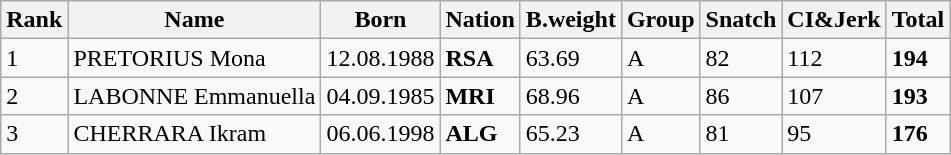<table class="wikitable">
<tr>
<th>Rank</th>
<th>Name</th>
<th>Born</th>
<th>Nation</th>
<th>B.weight</th>
<th>Group</th>
<th>Snatch</th>
<th>CI&Jerk</th>
<th>Total</th>
</tr>
<tr>
<td>1</td>
<td>PRETORIUS Mona</td>
<td>12.08.1988</td>
<td><strong>RSA</strong></td>
<td>63.69</td>
<td>A</td>
<td>82</td>
<td>112</td>
<td><strong>194</strong></td>
</tr>
<tr>
<td>2</td>
<td>LABONNE Emmanuella</td>
<td>04.09.1985</td>
<td><strong>MRI</strong></td>
<td>68.96</td>
<td>A</td>
<td>86</td>
<td>107</td>
<td><strong>193</strong></td>
</tr>
<tr>
<td>3</td>
<td>CHERRARA Ikram</td>
<td>06.06.1998</td>
<td><strong>ALG</strong></td>
<td>65.23</td>
<td>A</td>
<td>81</td>
<td>95</td>
<td><strong>176</strong></td>
</tr>
</table>
